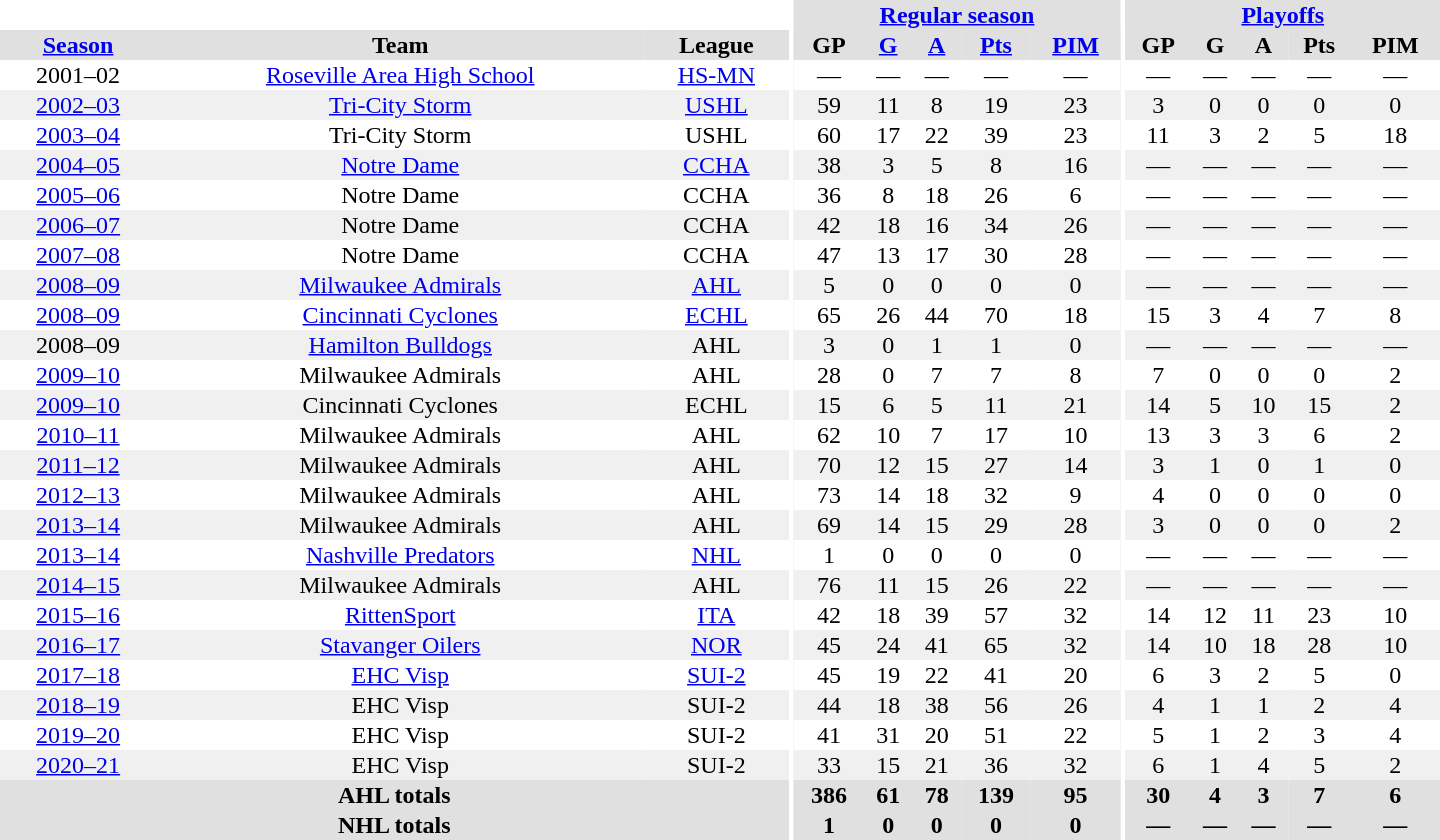<table border="0" cellpadding="1" cellspacing="0" style="text-align:center; width:60em">
<tr bgcolor="#e0e0e0">
<th colspan="3" bgcolor="#ffffff"></th>
<th rowspan="100" bgcolor="#ffffff"></th>
<th colspan="5"><a href='#'>Regular season</a></th>
<th rowspan="100" bgcolor="#ffffff"></th>
<th colspan="5"><a href='#'>Playoffs</a></th>
</tr>
<tr bgcolor="#e0e0e0">
<th><a href='#'>Season</a></th>
<th>Team</th>
<th>League</th>
<th>GP</th>
<th><a href='#'>G</a></th>
<th><a href='#'>A</a></th>
<th><a href='#'>Pts</a></th>
<th><a href='#'>PIM</a></th>
<th>GP</th>
<th>G</th>
<th>A</th>
<th>Pts</th>
<th>PIM</th>
</tr>
<tr>
<td>2001–02</td>
<td><a href='#'>Roseville Area High School</a></td>
<td><a href='#'>HS-MN</a></td>
<td>—</td>
<td>—</td>
<td>—</td>
<td>—</td>
<td>—</td>
<td>—</td>
<td>—</td>
<td>—</td>
<td>—</td>
<td>—</td>
</tr>
<tr bgcolor="#f0f0f0">
<td><a href='#'>2002–03</a></td>
<td><a href='#'>Tri-City Storm</a></td>
<td><a href='#'>USHL</a></td>
<td>59</td>
<td>11</td>
<td>8</td>
<td>19</td>
<td>23</td>
<td>3</td>
<td>0</td>
<td>0</td>
<td>0</td>
<td>0</td>
</tr>
<tr>
<td><a href='#'>2003–04</a></td>
<td>Tri-City Storm</td>
<td>USHL</td>
<td>60</td>
<td>17</td>
<td>22</td>
<td>39</td>
<td>23</td>
<td>11</td>
<td>3</td>
<td>2</td>
<td>5</td>
<td>18</td>
</tr>
<tr bgcolor="#f0f0f0">
<td><a href='#'>2004–05</a></td>
<td><a href='#'>Notre Dame</a></td>
<td><a href='#'>CCHA</a></td>
<td>38</td>
<td>3</td>
<td>5</td>
<td>8</td>
<td>16</td>
<td>—</td>
<td>—</td>
<td>—</td>
<td>—</td>
<td>—</td>
</tr>
<tr>
<td><a href='#'>2005–06</a></td>
<td>Notre Dame</td>
<td>CCHA</td>
<td>36</td>
<td>8</td>
<td>18</td>
<td>26</td>
<td>6</td>
<td>—</td>
<td>—</td>
<td>—</td>
<td>—</td>
<td>—</td>
</tr>
<tr bgcolor="#f0f0f0">
<td><a href='#'>2006–07</a></td>
<td>Notre Dame</td>
<td>CCHA</td>
<td>42</td>
<td>18</td>
<td>16</td>
<td>34</td>
<td>26</td>
<td>—</td>
<td>—</td>
<td>—</td>
<td>—</td>
<td>—</td>
</tr>
<tr>
<td><a href='#'>2007–08</a></td>
<td>Notre Dame</td>
<td>CCHA</td>
<td>47</td>
<td>13</td>
<td>17</td>
<td>30</td>
<td>28</td>
<td>—</td>
<td>—</td>
<td>—</td>
<td>—</td>
<td>—</td>
</tr>
<tr bgcolor="#f0f0f0">
<td><a href='#'>2008–09</a></td>
<td><a href='#'>Milwaukee Admirals</a></td>
<td><a href='#'>AHL</a></td>
<td>5</td>
<td>0</td>
<td>0</td>
<td>0</td>
<td>0</td>
<td>—</td>
<td>—</td>
<td>—</td>
<td>—</td>
<td>—</td>
</tr>
<tr>
<td><a href='#'>2008–09</a></td>
<td><a href='#'>Cincinnati Cyclones</a></td>
<td><a href='#'>ECHL</a></td>
<td>65</td>
<td>26</td>
<td>44</td>
<td>70</td>
<td>18</td>
<td>15</td>
<td>3</td>
<td>4</td>
<td>7</td>
<td>8</td>
</tr>
<tr bgcolor="#f0f0f0">
<td>2008–09</td>
<td><a href='#'>Hamilton Bulldogs</a></td>
<td>AHL</td>
<td>3</td>
<td>0</td>
<td>1</td>
<td>1</td>
<td>0</td>
<td>—</td>
<td>—</td>
<td>—</td>
<td>—</td>
<td>—</td>
</tr>
<tr>
<td><a href='#'>2009–10</a></td>
<td>Milwaukee Admirals</td>
<td>AHL</td>
<td>28</td>
<td>0</td>
<td>7</td>
<td>7</td>
<td>8</td>
<td>7</td>
<td>0</td>
<td>0</td>
<td>0</td>
<td>2</td>
</tr>
<tr bgcolor="#f0f0f0">
<td><a href='#'>2009–10</a></td>
<td>Cincinnati Cyclones</td>
<td>ECHL</td>
<td>15</td>
<td>6</td>
<td>5</td>
<td>11</td>
<td>21</td>
<td>14</td>
<td>5</td>
<td>10</td>
<td>15</td>
<td>2</td>
</tr>
<tr>
<td><a href='#'>2010–11</a></td>
<td>Milwaukee Admirals</td>
<td>AHL</td>
<td>62</td>
<td>10</td>
<td>7</td>
<td>17</td>
<td>10</td>
<td>13</td>
<td>3</td>
<td>3</td>
<td>6</td>
<td>2</td>
</tr>
<tr bgcolor="#f0f0f0">
<td><a href='#'>2011–12</a></td>
<td>Milwaukee Admirals</td>
<td>AHL</td>
<td>70</td>
<td>12</td>
<td>15</td>
<td>27</td>
<td>14</td>
<td>3</td>
<td>1</td>
<td>0</td>
<td>1</td>
<td>0</td>
</tr>
<tr>
<td><a href='#'>2012–13</a></td>
<td>Milwaukee Admirals</td>
<td>AHL</td>
<td>73</td>
<td>14</td>
<td>18</td>
<td>32</td>
<td>9</td>
<td>4</td>
<td>0</td>
<td>0</td>
<td>0</td>
<td>0</td>
</tr>
<tr bgcolor="#f0f0f0">
<td><a href='#'>2013–14</a></td>
<td>Milwaukee Admirals</td>
<td>AHL</td>
<td>69</td>
<td>14</td>
<td>15</td>
<td>29</td>
<td>28</td>
<td>3</td>
<td>0</td>
<td>0</td>
<td>0</td>
<td>2</td>
</tr>
<tr>
<td><a href='#'>2013–14</a></td>
<td><a href='#'>Nashville Predators</a></td>
<td><a href='#'>NHL</a></td>
<td>1</td>
<td>0</td>
<td>0</td>
<td>0</td>
<td>0</td>
<td>—</td>
<td>—</td>
<td>—</td>
<td>—</td>
<td>—</td>
</tr>
<tr bgcolor="#f0f0f0">
<td><a href='#'>2014–15</a></td>
<td>Milwaukee Admirals</td>
<td>AHL</td>
<td>76</td>
<td>11</td>
<td>15</td>
<td>26</td>
<td>22</td>
<td>—</td>
<td>—</td>
<td>—</td>
<td>—</td>
<td>—</td>
</tr>
<tr>
<td><a href='#'>2015–16</a></td>
<td><a href='#'>RittenSport</a></td>
<td><a href='#'>ITA</a></td>
<td>42</td>
<td>18</td>
<td>39</td>
<td>57</td>
<td>32</td>
<td>14</td>
<td>12</td>
<td>11</td>
<td>23</td>
<td>10</td>
</tr>
<tr bgcolor="#f0f0f0">
<td><a href='#'>2016–17</a></td>
<td><a href='#'>Stavanger Oilers</a></td>
<td><a href='#'>NOR</a></td>
<td>45</td>
<td>24</td>
<td>41</td>
<td>65</td>
<td>32</td>
<td>14</td>
<td>10</td>
<td>18</td>
<td>28</td>
<td>10</td>
</tr>
<tr>
<td><a href='#'>2017–18</a></td>
<td><a href='#'>EHC Visp</a></td>
<td><a href='#'>SUI-2</a></td>
<td>45</td>
<td>19</td>
<td>22</td>
<td>41</td>
<td>20</td>
<td>6</td>
<td>3</td>
<td>2</td>
<td>5</td>
<td>0</td>
</tr>
<tr bgcolor="#f0f0f0">
<td><a href='#'>2018–19</a></td>
<td>EHC Visp</td>
<td>SUI-2</td>
<td>44</td>
<td>18</td>
<td>38</td>
<td>56</td>
<td>26</td>
<td>4</td>
<td>1</td>
<td>1</td>
<td>2</td>
<td>4</td>
</tr>
<tr>
<td><a href='#'>2019–20</a></td>
<td>EHC Visp</td>
<td>SUI-2</td>
<td>41</td>
<td>31</td>
<td>20</td>
<td>51</td>
<td>22</td>
<td>5</td>
<td>1</td>
<td>2</td>
<td>3</td>
<td>4</td>
</tr>
<tr bgcolor="#f0f0f0">
<td><a href='#'>2020–21</a></td>
<td>EHC Visp</td>
<td>SUI-2</td>
<td>33</td>
<td>15</td>
<td>21</td>
<td>36</td>
<td>32</td>
<td>6</td>
<td>1</td>
<td>4</td>
<td>5</td>
<td>2</td>
</tr>
<tr bgcolor="#e0e0e0">
<th colspan="3">AHL totals</th>
<th>386</th>
<th>61</th>
<th>78</th>
<th>139</th>
<th>95</th>
<th>30</th>
<th>4</th>
<th>3</th>
<th>7</th>
<th>6</th>
</tr>
<tr bgcolor="#e0e0e0">
<th colspan="3">NHL totals</th>
<th>1</th>
<th>0</th>
<th>0</th>
<th>0</th>
<th>0</th>
<th>—</th>
<th>—</th>
<th>—</th>
<th>—</th>
<th>—</th>
</tr>
</table>
